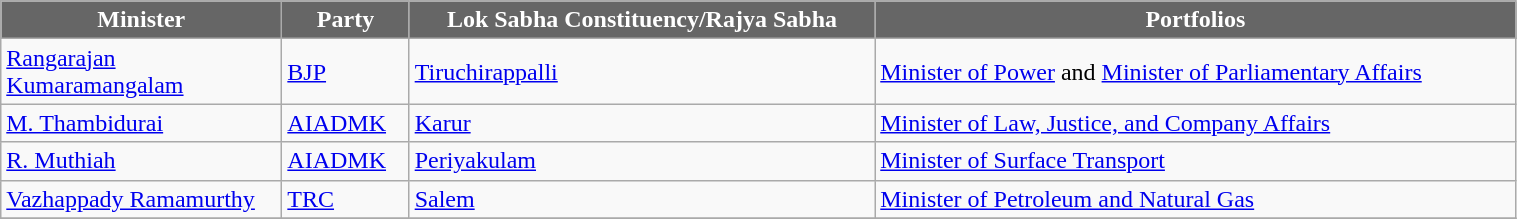<table class="wikitable" width="80%" style="font-size: x-big;">
<tr>
<th style="background-color:#666666; color:white; width:180px">Minister</th>
<th style="background-color:#666666; color:white">Party</th>
<th style="background-color:#666666; color:white">Lok Sabha Constituency/Rajya Sabha</th>
<th style="background-color:#666666; color:white">Portfolios</th>
</tr>
<tr -->
<td><a href='#'>Rangarajan Kumaramangalam</a></td>
<td><a href='#'>BJP</a></td>
<td><a href='#'>Tiruchirappalli</a></td>
<td><a href='#'>Minister of Power</a> and <a href='#'>Minister of Parliamentary Affairs</a></td>
</tr>
<tr -->
<td><a href='#'>M. Thambidurai</a></td>
<td><a href='#'>AIADMK</a></td>
<td><a href='#'>Karur</a></td>
<td><a href='#'>Minister of Law, Justice, and Company Affairs</a></td>
</tr>
<tr -->
<td><a href='#'>R. Muthiah</a></td>
<td><a href='#'>AIADMK</a></td>
<td><a href='#'>Periyakulam</a></td>
<td><a href='#'>Minister of Surface Transport</a></td>
</tr>
<tr -->
<td><a href='#'>Vazhappady Ramamurthy</a></td>
<td><a href='#'>TRC</a></td>
<td><a href='#'>Salem</a></td>
<td><a href='#'>Minister of Petroleum and Natural Gas</a></td>
</tr>
<tr -->
</tr>
</table>
